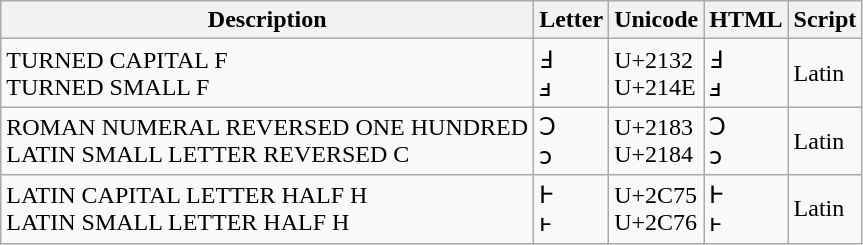<table class="wikitable">
<tr>
<th>Description</th>
<th>Letter</th>
<th>Unicode</th>
<th>HTML</th>
<th>Script</th>
</tr>
<tr>
<td>TURNED CAPITAL F<br>TURNED SMALL F</td>
<td>Ⅎ<br>ⅎ</td>
<td>U+2132<br>U+214E</td>
<td>&#8498;<br>&#8526;</td>
<td>Latin</td>
</tr>
<tr>
<td>ROMAN NUMERAL REVERSED ONE HUNDRED<br>LATIN SMALL LETTER REVERSED C</td>
<td>Ↄ<br>ↄ</td>
<td>U+2183<br>U+2184</td>
<td>&#8579;<br>&#8580;</td>
<td>Latin</td>
</tr>
<tr>
<td>LATIN CAPITAL LETTER HALF H<br>LATIN SMALL LETTER HALF H</td>
<td>Ⱶ<br>ⱶ</td>
<td>U+2C75<br>U+2C76</td>
<td>&#11381;<br>&#11382;</td>
<td>Latin</td>
</tr>
</table>
